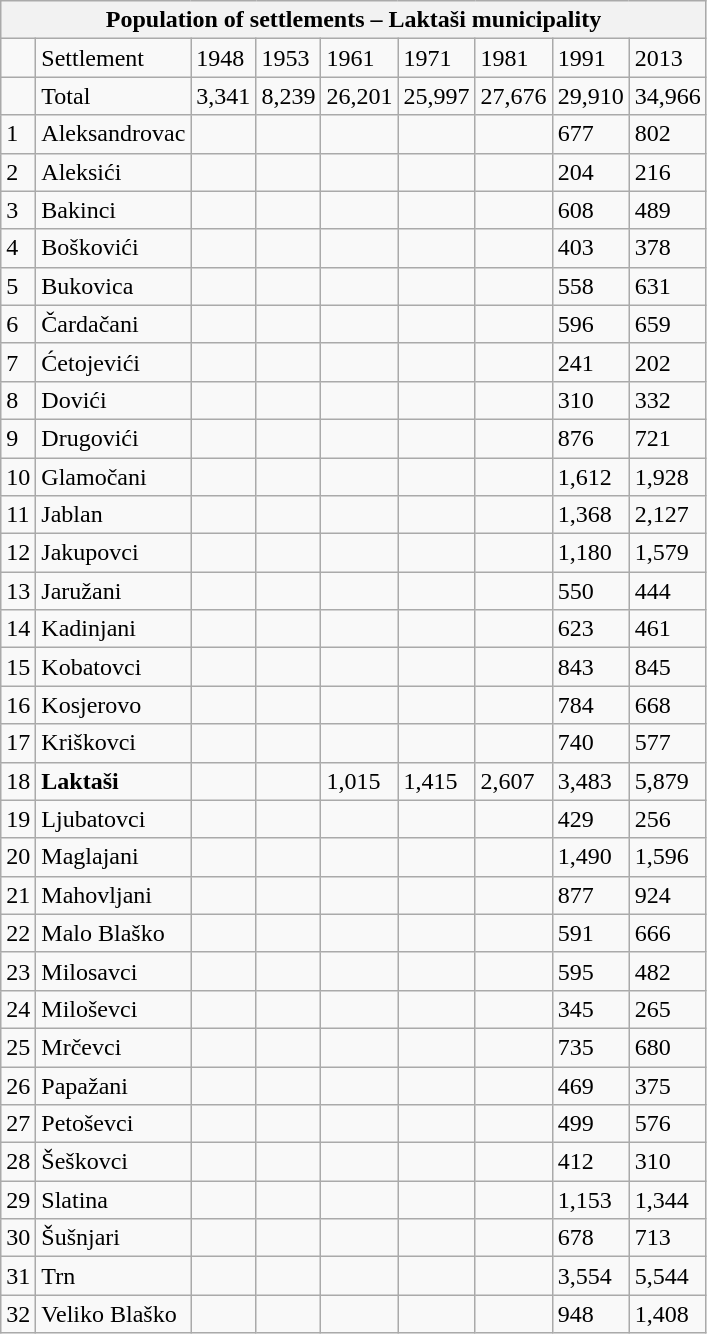<table class="wikitable">
<tr>
<th colspan="9">Population of settlements – Laktaši municipality</th>
</tr>
<tr>
<td></td>
<td>Settlement</td>
<td>1948</td>
<td>1953</td>
<td>1961</td>
<td>1971</td>
<td>1981</td>
<td>1991</td>
<td>2013</td>
</tr>
<tr>
<td></td>
<td>Total</td>
<td>3,341</td>
<td>8,239</td>
<td>26,201</td>
<td>25,997</td>
<td>27,676</td>
<td>29,910</td>
<td>34,966</td>
</tr>
<tr>
<td>1</td>
<td>Aleksandrovac</td>
<td></td>
<td></td>
<td></td>
<td></td>
<td></td>
<td>677</td>
<td>802</td>
</tr>
<tr>
<td>2</td>
<td>Aleksići</td>
<td></td>
<td></td>
<td></td>
<td></td>
<td></td>
<td>204</td>
<td>216</td>
</tr>
<tr>
<td>3</td>
<td>Bakinci</td>
<td></td>
<td></td>
<td></td>
<td></td>
<td></td>
<td>608</td>
<td>489</td>
</tr>
<tr>
<td>4</td>
<td>Boškovići</td>
<td></td>
<td></td>
<td></td>
<td></td>
<td></td>
<td>403</td>
<td>378</td>
</tr>
<tr>
<td>5</td>
<td>Bukovica</td>
<td></td>
<td></td>
<td></td>
<td></td>
<td></td>
<td>558</td>
<td>631</td>
</tr>
<tr>
<td>6</td>
<td>Čardačani</td>
<td></td>
<td></td>
<td></td>
<td></td>
<td></td>
<td>596</td>
<td>659</td>
</tr>
<tr>
<td>7</td>
<td>Ćetojevići</td>
<td></td>
<td></td>
<td></td>
<td></td>
<td></td>
<td>241</td>
<td>202</td>
</tr>
<tr>
<td>8</td>
<td>Dovići</td>
<td></td>
<td></td>
<td></td>
<td></td>
<td></td>
<td>310</td>
<td>332</td>
</tr>
<tr>
<td>9</td>
<td>Drugovići</td>
<td></td>
<td></td>
<td></td>
<td></td>
<td></td>
<td>876</td>
<td>721</td>
</tr>
<tr>
<td>10</td>
<td>Glamočani</td>
<td></td>
<td></td>
<td></td>
<td></td>
<td></td>
<td>1,612</td>
<td>1,928</td>
</tr>
<tr>
<td>11</td>
<td>Jablan</td>
<td></td>
<td></td>
<td></td>
<td></td>
<td></td>
<td>1,368</td>
<td>2,127</td>
</tr>
<tr>
<td>12</td>
<td>Jakupovci</td>
<td></td>
<td></td>
<td></td>
<td></td>
<td></td>
<td>1,180</td>
<td>1,579</td>
</tr>
<tr>
<td>13</td>
<td>Jaružani</td>
<td></td>
<td></td>
<td></td>
<td></td>
<td></td>
<td>550</td>
<td>444</td>
</tr>
<tr>
<td>14</td>
<td>Kadinjani</td>
<td></td>
<td></td>
<td></td>
<td></td>
<td></td>
<td>623</td>
<td>461</td>
</tr>
<tr>
<td>15</td>
<td>Kobatovci</td>
<td></td>
<td></td>
<td></td>
<td></td>
<td></td>
<td>843</td>
<td>845</td>
</tr>
<tr>
<td>16</td>
<td>Kosjerovo</td>
<td></td>
<td></td>
<td></td>
<td></td>
<td></td>
<td>784</td>
<td>668</td>
</tr>
<tr>
<td>17</td>
<td>Kriškovci</td>
<td></td>
<td></td>
<td></td>
<td></td>
<td></td>
<td>740</td>
<td>577</td>
</tr>
<tr>
<td>18</td>
<td><strong>Laktaši</strong></td>
<td></td>
<td></td>
<td>1,015</td>
<td>1,415</td>
<td>2,607</td>
<td>3,483</td>
<td>5,879</td>
</tr>
<tr>
<td>19</td>
<td>Ljubatovci</td>
<td></td>
<td></td>
<td></td>
<td></td>
<td></td>
<td>429</td>
<td>256</td>
</tr>
<tr>
<td>20</td>
<td>Maglajani</td>
<td></td>
<td></td>
<td></td>
<td></td>
<td></td>
<td>1,490</td>
<td>1,596</td>
</tr>
<tr>
<td>21</td>
<td>Mahovljani</td>
<td></td>
<td></td>
<td></td>
<td></td>
<td></td>
<td>877</td>
<td>924</td>
</tr>
<tr>
<td>22</td>
<td>Malo Blaško</td>
<td></td>
<td></td>
<td></td>
<td></td>
<td></td>
<td>591</td>
<td>666</td>
</tr>
<tr>
<td>23</td>
<td>Milosavci</td>
<td></td>
<td></td>
<td></td>
<td></td>
<td></td>
<td>595</td>
<td>482</td>
</tr>
<tr>
<td>24</td>
<td>Miloševci</td>
<td></td>
<td></td>
<td></td>
<td></td>
<td></td>
<td>345</td>
<td>265</td>
</tr>
<tr>
<td>25</td>
<td>Mrčevci</td>
<td></td>
<td></td>
<td></td>
<td></td>
<td></td>
<td>735</td>
<td>680</td>
</tr>
<tr>
<td>26</td>
<td>Papažani</td>
<td></td>
<td></td>
<td></td>
<td></td>
<td></td>
<td>469</td>
<td>375</td>
</tr>
<tr>
<td>27</td>
<td>Petoševci</td>
<td></td>
<td></td>
<td></td>
<td></td>
<td></td>
<td>499</td>
<td>576</td>
</tr>
<tr>
<td>28</td>
<td>Šeškovci</td>
<td></td>
<td></td>
<td></td>
<td></td>
<td></td>
<td>412</td>
<td>310</td>
</tr>
<tr>
<td>29</td>
<td>Slatina</td>
<td></td>
<td></td>
<td></td>
<td></td>
<td></td>
<td>1,153</td>
<td>1,344</td>
</tr>
<tr>
<td>30</td>
<td>Šušnjari</td>
<td></td>
<td></td>
<td></td>
<td></td>
<td></td>
<td>678</td>
<td>713</td>
</tr>
<tr>
<td>31</td>
<td>Trn</td>
<td></td>
<td></td>
<td></td>
<td></td>
<td></td>
<td>3,554</td>
<td>5,544</td>
</tr>
<tr>
<td>32</td>
<td>Veliko Blaško</td>
<td></td>
<td></td>
<td></td>
<td></td>
<td></td>
<td>948</td>
<td>1,408</td>
</tr>
</table>
